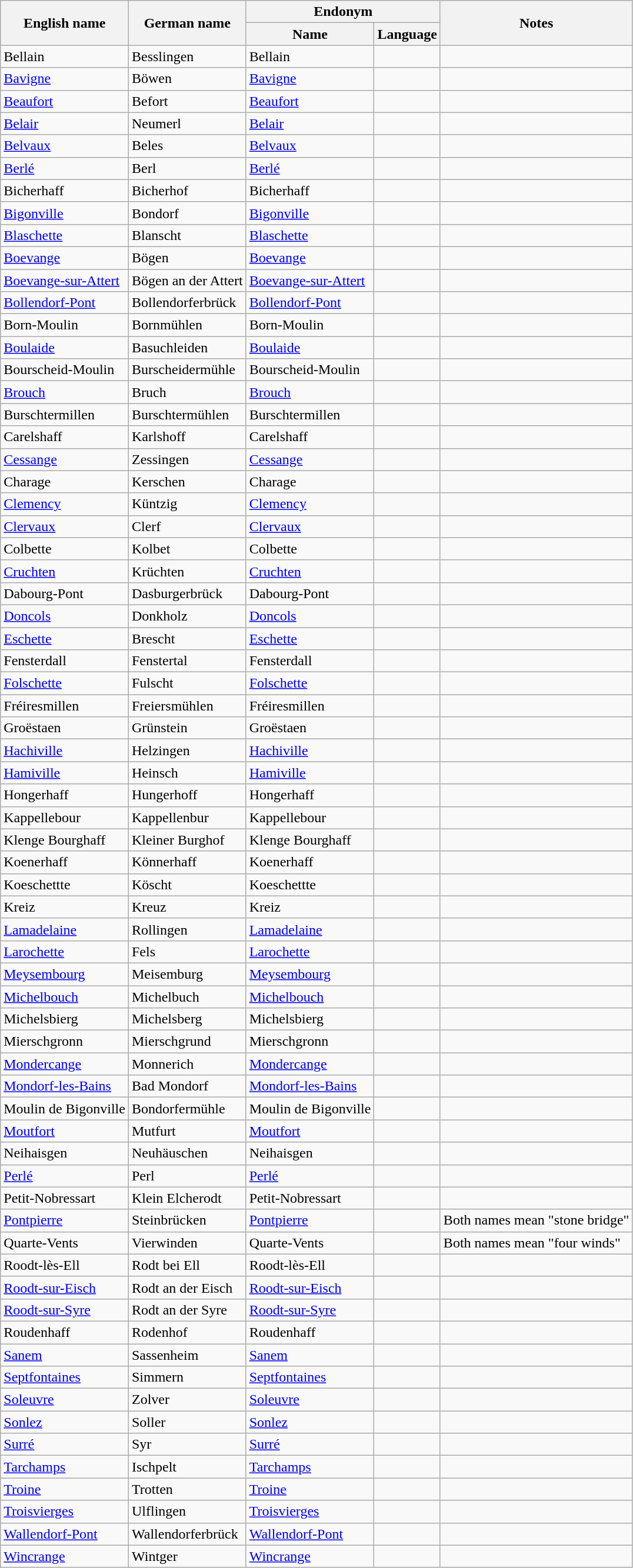<table class="wikitable sortable mw-collapsible">
<tr>
<th rowspan="2">English name</th>
<th rowspan="2">German name</th>
<th colspan="2">Endonym</th>
<th rowspan="2">Notes</th>
</tr>
<tr>
<th>Name</th>
<th>Language</th>
</tr>
<tr>
<td>Bellain</td>
<td>Besslingen</td>
<td>Bellain</td>
<td></td>
<td></td>
</tr>
<tr>
<td><a href='#'>Bavigne</a></td>
<td>Böwen</td>
<td><a href='#'>Bavigne</a></td>
<td></td>
<td></td>
</tr>
<tr>
<td><a href='#'>Beaufort</a></td>
<td>Befort</td>
<td><a href='#'>Beaufort</a></td>
<td></td>
<td></td>
</tr>
<tr>
<td><a href='#'>Belair</a></td>
<td>Neumerl</td>
<td><a href='#'>Belair</a></td>
<td></td>
<td></td>
</tr>
<tr>
<td><a href='#'>Belvaux</a></td>
<td>Beles</td>
<td><a href='#'>Belvaux</a></td>
<td></td>
<td></td>
</tr>
<tr>
<td><a href='#'>Berlé</a></td>
<td>Berl</td>
<td><a href='#'>Berlé</a></td>
<td></td>
<td></td>
</tr>
<tr>
<td>Bicherhaff</td>
<td>Bicherhof</td>
<td>Bicherhaff</td>
<td></td>
<td></td>
</tr>
<tr>
<td><a href='#'>Bigonville</a></td>
<td>Bondorf</td>
<td><a href='#'>Bigonville</a></td>
<td></td>
<td></td>
</tr>
<tr>
<td><a href='#'>Blaschette</a></td>
<td>Blanscht</td>
<td><a href='#'>Blaschette</a></td>
<td></td>
<td></td>
</tr>
<tr>
<td><a href='#'>Boevange</a></td>
<td>Bögen</td>
<td><a href='#'>Boevange</a></td>
<td></td>
<td></td>
</tr>
<tr>
<td><a href='#'>Boevange-sur-Attert</a></td>
<td>Bögen an der Attert</td>
<td><a href='#'>Boevange-sur-Attert</a></td>
<td></td>
<td></td>
</tr>
<tr>
<td><a href='#'>Bollendorf-Pont</a></td>
<td>Bollendorferbrück</td>
<td><a href='#'>Bollendorf-Pont</a></td>
<td></td>
<td></td>
</tr>
<tr>
<td>Born-Moulin</td>
<td>Bornmühlen</td>
<td>Born-Moulin</td>
<td></td>
<td></td>
</tr>
<tr>
<td><a href='#'>Boulaide</a></td>
<td>Basuchleiden</td>
<td><a href='#'>Boulaide</a></td>
<td></td>
<td></td>
</tr>
<tr>
<td>Bourscheid-Moulin</td>
<td>Burscheidermühle</td>
<td>Bourscheid-Moulin</td>
<td></td>
<td></td>
</tr>
<tr>
<td><a href='#'>Brouch</a></td>
<td>Bruch</td>
<td><a href='#'>Brouch</a></td>
<td></td>
<td></td>
</tr>
<tr>
<td>Burschtermillen</td>
<td>Burschtermühlen</td>
<td>Burschtermillen</td>
<td></td>
<td></td>
</tr>
<tr>
<td>Carelshaff</td>
<td>Karlshoff</td>
<td>Carelshaff</td>
<td></td>
<td></td>
</tr>
<tr>
<td><a href='#'>Cessange</a></td>
<td>Zessingen</td>
<td><a href='#'>Cessange</a></td>
<td></td>
<td></td>
</tr>
<tr>
<td>Charage</td>
<td>Kerschen</td>
<td>Charage</td>
<td></td>
<td></td>
</tr>
<tr>
<td><a href='#'>Clemency</a></td>
<td>Küntzig</td>
<td><a href='#'>Clemency</a></td>
<td></td>
<td></td>
</tr>
<tr>
<td><a href='#'>Clervaux</a></td>
<td>Clerf</td>
<td><a href='#'>Clervaux</a></td>
<td></td>
<td></td>
</tr>
<tr>
<td>Colbette</td>
<td>Kolbet</td>
<td>Colbette</td>
<td></td>
<td></td>
</tr>
<tr>
<td><a href='#'>Cruchten</a></td>
<td>Krüchten</td>
<td><a href='#'>Cruchten</a></td>
<td></td>
<td></td>
</tr>
<tr>
<td>Dabourg-Pont</td>
<td>Dasburgerbrück</td>
<td>Dabourg-Pont</td>
<td></td>
<td></td>
</tr>
<tr>
<td><a href='#'>Doncols</a></td>
<td>Donkholz</td>
<td><a href='#'>Doncols</a></td>
<td></td>
<td></td>
</tr>
<tr>
<td><a href='#'>Eschette</a></td>
<td>Brescht</td>
<td><a href='#'>Eschette</a></td>
<td></td>
<td></td>
</tr>
<tr>
<td>Fensterdall</td>
<td>Fenstertal</td>
<td>Fensterdall</td>
<td></td>
<td></td>
</tr>
<tr>
<td><a href='#'>Folschette</a></td>
<td>Fulscht</td>
<td><a href='#'>Folschette</a></td>
<td></td>
<td></td>
</tr>
<tr>
<td>Fréiresmillen</td>
<td>Freiersmühlen</td>
<td>Fréiresmillen</td>
<td></td>
<td></td>
</tr>
<tr>
<td>Groëstaen</td>
<td>Grünstein</td>
<td>Groëstaen</td>
<td></td>
<td></td>
</tr>
<tr>
<td><a href='#'>Hachiville</a></td>
<td>Helzingen</td>
<td><a href='#'>Hachiville</a></td>
<td></td>
<td></td>
</tr>
<tr>
<td><a href='#'>Hamiville</a></td>
<td>Heinsch</td>
<td><a href='#'>Hamiville</a></td>
<td></td>
<td></td>
</tr>
<tr>
<td>Hongerhaff</td>
<td>Hungerhoff</td>
<td>Hongerhaff</td>
<td></td>
<td></td>
</tr>
<tr>
<td>Kappellebour</td>
<td>Kappellenbur</td>
<td>Kappellebour</td>
<td></td>
<td></td>
</tr>
<tr>
<td>Klenge Bourghaff</td>
<td>Kleiner Burghof</td>
<td>Klenge Bourghaff</td>
<td></td>
<td></td>
</tr>
<tr>
<td>Koenerhaff</td>
<td>Könnerhaff</td>
<td>Koenerhaff</td>
<td></td>
<td></td>
</tr>
<tr>
<td>Koeschettte</td>
<td>Köscht</td>
<td>Koeschettte</td>
<td></td>
<td></td>
</tr>
<tr>
<td>Kreiz</td>
<td>Kreuz</td>
<td>Kreiz</td>
<td></td>
<td></td>
</tr>
<tr>
<td><a href='#'>Lamadelaine</a></td>
<td>Rollingen</td>
<td><a href='#'>Lamadelaine</a></td>
<td></td>
<td></td>
</tr>
<tr>
<td><a href='#'>Larochette</a></td>
<td>Fels</td>
<td><a href='#'>Larochette</a></td>
<td></td>
<td></td>
</tr>
<tr>
<td><a href='#'>Meysembourg</a></td>
<td>Meisemburg</td>
<td><a href='#'>Meysembourg</a></td>
<td></td>
<td></td>
</tr>
<tr>
<td><a href='#'>Michelbouch</a></td>
<td>Michelbuch</td>
<td><a href='#'>Michelbouch</a></td>
<td></td>
<td></td>
</tr>
<tr>
<td>Michelsbierg</td>
<td>Michelsberg</td>
<td>Michelsbierg</td>
<td></td>
<td></td>
</tr>
<tr>
<td>Mierschgronn</td>
<td>Mierschgrund</td>
<td>Mierschgronn</td>
<td></td>
<td></td>
</tr>
<tr>
<td><a href='#'>Mondercange</a></td>
<td>Monnerich</td>
<td><a href='#'>Mondercange</a></td>
<td></td>
<td></td>
</tr>
<tr>
<td><a href='#'>Mondorf-les-Bains</a></td>
<td>Bad Mondorf</td>
<td><a href='#'>Mondorf-les-Bains</a></td>
<td></td>
<td></td>
</tr>
<tr>
<td>Moulin de Bigonville</td>
<td>Bondorfermühle</td>
<td>Moulin de Bigonville</td>
<td></td>
<td></td>
</tr>
<tr>
<td><a href='#'>Moutfort</a></td>
<td>Mutfurt</td>
<td><a href='#'>Moutfort</a></td>
<td></td>
<td></td>
</tr>
<tr>
<td>Neihaisgen</td>
<td>Neuhäuschen</td>
<td>Neihaisgen</td>
<td></td>
<td></td>
</tr>
<tr>
<td><a href='#'>Perlé</a></td>
<td>Perl</td>
<td><a href='#'>Perlé</a></td>
<td></td>
<td></td>
</tr>
<tr>
<td>Petit-Nobressart</td>
<td>Klein Elcherodt</td>
<td>Petit-Nobressart</td>
<td></td>
<td></td>
</tr>
<tr>
<td><a href='#'>Pontpierre</a></td>
<td>Steinbrücken</td>
<td><a href='#'>Pontpierre</a></td>
<td></td>
<td>Both names mean "stone bridge"</td>
</tr>
<tr>
<td>Quarte-Vents</td>
<td>Vierwinden</td>
<td>Quarte-Vents</td>
<td></td>
<td>Both names mean "four winds"</td>
</tr>
<tr>
<td>Roodt-lès-Ell</td>
<td>Rodt bei Ell</td>
<td>Roodt-lès-Ell</td>
<td></td>
<td></td>
</tr>
<tr>
<td><a href='#'>Roodt-sur-Eisch</a></td>
<td>Rodt an der Eisch</td>
<td><a href='#'>Roodt-sur-Eisch</a></td>
<td></td>
<td></td>
</tr>
<tr>
<td><a href='#'>Roodt-sur-Syre</a></td>
<td>Rodt an der Syre</td>
<td><a href='#'>Roodt-sur-Syre</a></td>
<td></td>
<td></td>
</tr>
<tr>
<td>Roudenhaff</td>
<td>Rodenhof</td>
<td>Roudenhaff</td>
<td></td>
<td></td>
</tr>
<tr>
<td><a href='#'>Sanem</a></td>
<td>Sassenheim</td>
<td><a href='#'>Sanem</a></td>
<td></td>
<td></td>
</tr>
<tr>
<td><a href='#'>Septfontaines</a></td>
<td>Simmern</td>
<td><a href='#'>Septfontaines</a></td>
<td></td>
<td></td>
</tr>
<tr>
<td><a href='#'>Soleuvre</a></td>
<td>Zolver</td>
<td><a href='#'>Soleuvre</a></td>
<td></td>
<td></td>
</tr>
<tr>
<td><a href='#'>Sonlez</a></td>
<td>Soller</td>
<td><a href='#'>Sonlez</a></td>
<td></td>
<td></td>
</tr>
<tr>
<td><a href='#'>Surré</a></td>
<td>Syr</td>
<td><a href='#'>Surré</a></td>
<td></td>
<td></td>
</tr>
<tr>
<td><a href='#'>Tarchamps</a></td>
<td>Ischpelt</td>
<td><a href='#'>Tarchamps</a></td>
<td></td>
<td></td>
</tr>
<tr>
<td><a href='#'>Troine</a></td>
<td>Trotten</td>
<td><a href='#'>Troine</a></td>
<td></td>
<td></td>
</tr>
<tr>
<td><a href='#'>Troisvierges</a></td>
<td>Ulflingen</td>
<td><a href='#'>Troisvierges</a></td>
<td></td>
<td></td>
</tr>
<tr>
<td><a href='#'>Wallendorf-Pont</a></td>
<td>Wallendorferbrück</td>
<td><a href='#'>Wallendorf-Pont</a></td>
<td></td>
<td></td>
</tr>
<tr>
<td><a href='#'>Wincrange</a></td>
<td>Wintger</td>
<td><a href='#'>Wincrange</a></td>
<td></td>
<td></td>
</tr>
</table>
